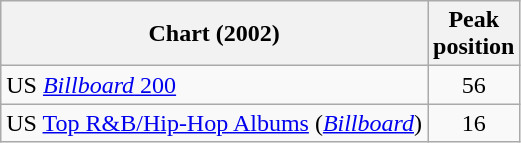<table class="wikitable sortable">
<tr>
<th>Chart (2002)</th>
<th>Peak<br>position</th>
</tr>
<tr>
<td>US <a href='#'><em>Billboard</em> 200</a></td>
<td align="center">56</td>
</tr>
<tr>
<td>US <a href='#'>Top R&B/Hip-Hop Albums</a> (<em><a href='#'>Billboard</a></em>)</td>
<td align="center">16</td>
</tr>
</table>
